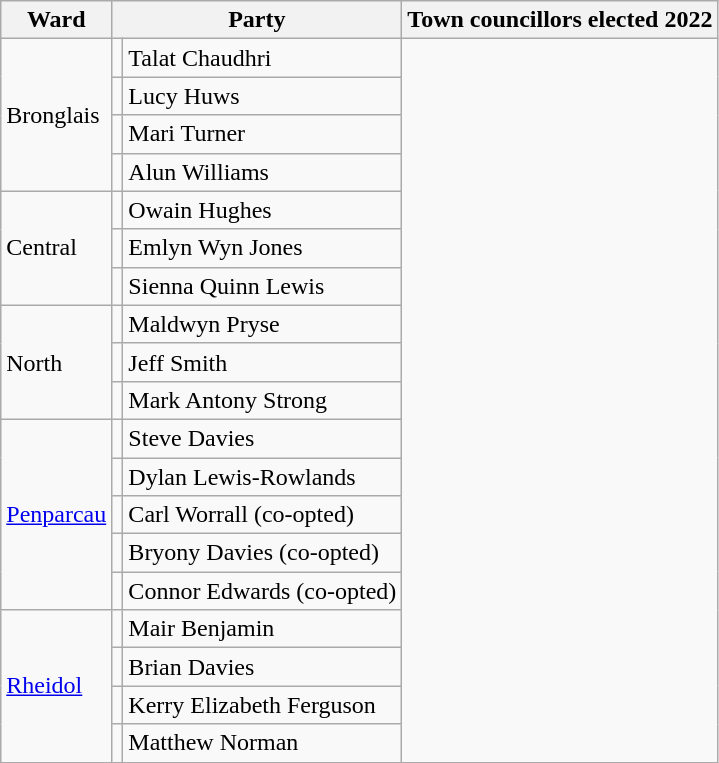<table class="wikitable">
<tr>
<th>Ward</th>
<th colspan=2>Party</th>
<th>Town councillors elected 2022</th>
</tr>
<tr>
<td rowspan="4">Bronglais</td>
<td></td>
<td>Talat Chaudhri</td>
</tr>
<tr>
<td></td>
<td>Lucy Huws</td>
</tr>
<tr>
<td></td>
<td>Mari Turner</td>
</tr>
<tr>
<td></td>
<td>Alun Williams</td>
</tr>
<tr>
<td rowspan="3">Central</td>
<td></td>
<td>Owain Hughes</td>
</tr>
<tr>
<td></td>
<td>Emlyn Wyn Jones</td>
</tr>
<tr>
<td></td>
<td>Sienna Quinn Lewis</td>
</tr>
<tr>
<td rowspan="3">North</td>
<td></td>
<td>Maldwyn Pryse</td>
</tr>
<tr>
<td></td>
<td>Jeff Smith</td>
</tr>
<tr>
<td></td>
<td>Mark Antony Strong</td>
</tr>
<tr>
<td rowspan="5"><a href='#'>Penparcau</a></td>
<td></td>
<td>Steve Davies</td>
</tr>
<tr>
<td></td>
<td>Dylan Lewis-Rowlands</td>
</tr>
<tr>
<td></td>
<td>Carl Worrall (co-opted)</td>
</tr>
<tr>
<td></td>
<td>Bryony Davies (co-opted)</td>
</tr>
<tr>
<td></td>
<td>Connor Edwards (co-opted)</td>
</tr>
<tr>
<td rowspan="4"><a href='#'>Rheidol</a></td>
<td></td>
<td>Mair Benjamin</td>
</tr>
<tr>
<td></td>
<td>Brian Davies</td>
</tr>
<tr>
<td></td>
<td>Kerry Elizabeth Ferguson</td>
</tr>
<tr>
<td></td>
<td>Matthew Norman</td>
</tr>
</table>
